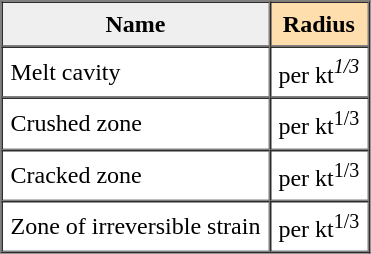<table border="1" cellpadding="5" cellspacing="0" style="margin: 1em 2em 1em 0; float:left">
<tr>
<th style="background:#efefef;">Name</th>
<th style="background:#ffdead;">Radius</th>
</tr>
<tr>
<td>Melt cavity</td>
<td> per kt<em><sup>1/3</sup></em></td>
</tr>
<tr>
<td>Crushed zone</td>
<td> per kt<sup>1/3</sup></td>
</tr>
<tr>
<td>Cracked zone</td>
<td> per kt<sup>1/3</sup></td>
</tr>
<tr>
<td>Zone of irreversible strain</td>
<td> per kt<sup>1/3</sup></td>
</tr>
</table>
